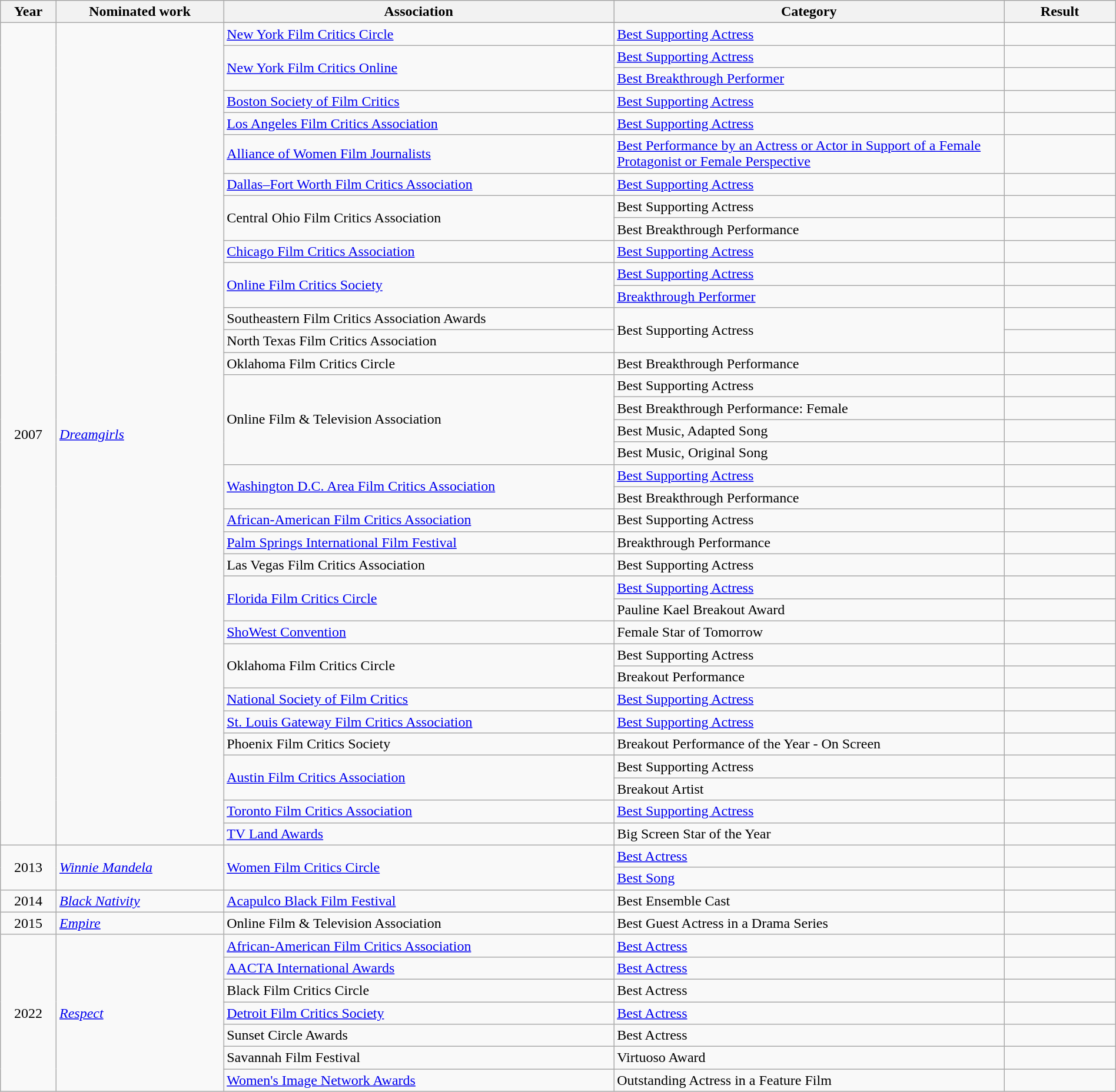<table class="wikitable" width="100%">
<tr>
<th width=5%>Year</th>
<th width=15%>Nominated work</th>
<th width=35%>Association</th>
<th width=35%>Category</th>
<th width=10%>Result</th>
</tr>
<tr>
<td rowspan="37" align="center">2007</td>
<td rowspan="37"><em><a href='#'>Dreamgirls</a></em></td>
</tr>
<tr>
<td><a href='#'>New York Film Critics Circle</a></td>
<td><a href='#'>Best Supporting Actress</a></td>
<td></td>
</tr>
<tr>
<td rowspan="2"><a href='#'>New York Film Critics Online</a></td>
<td><a href='#'>Best Supporting Actress</a></td>
<td></td>
</tr>
<tr>
<td><a href='#'>Best Breakthrough Performer</a></td>
<td></td>
</tr>
<tr>
<td><a href='#'>Boston Society of Film Critics</a></td>
<td><a href='#'>Best Supporting Actress</a></td>
<td></td>
</tr>
<tr>
<td><a href='#'>Los Angeles Film Critics Association</a></td>
<td><a href='#'>Best Supporting Actress</a></td>
<td></td>
</tr>
<tr>
<td><a href='#'>Alliance of Women Film Journalists</a></td>
<td><a href='#'>Best Performance by an Actress or Actor in Support of a Female Protagonist or Female Perspective</a></td>
<td></td>
</tr>
<tr>
<td><a href='#'>Dallas–Fort Worth Film Critics Association</a></td>
<td><a href='#'>Best Supporting Actress</a></td>
<td></td>
</tr>
<tr>
<td rowspan="2">Central Ohio Film Critics Association</td>
<td>Best Supporting Actress</td>
<td></td>
</tr>
<tr>
<td>Best Breakthrough Performance</td>
<td></td>
</tr>
<tr>
<td><a href='#'>Chicago Film Critics Association</a></td>
<td><a href='#'>Best Supporting Actress</a></td>
<td></td>
</tr>
<tr>
<td rowspan="2"><a href='#'>Online Film Critics Society</a></td>
<td><a href='#'>Best Supporting Actress</a></td>
<td></td>
</tr>
<tr>
<td><a href='#'>Breakthrough Performer</a></td>
<td></td>
</tr>
<tr>
<td>Southeastern Film Critics Association Awards</td>
<td rowspan="2">Best Supporting Actress</td>
<td></td>
</tr>
<tr>
<td>North Texas Film Critics Association</td>
<td></td>
</tr>
<tr>
<td>Oklahoma Film Critics Circle</td>
<td>Best Breakthrough Performance</td>
<td></td>
</tr>
<tr>
<td rowspan="4">Online Film & Television Association</td>
<td>Best Supporting Actress</td>
<td></td>
</tr>
<tr>
<td>Best Breakthrough Performance: Female</td>
<td></td>
</tr>
<tr>
<td>Best Music, Adapted Song</td>
<td></td>
</tr>
<tr>
<td>Best Music, Original Song</td>
<td></td>
</tr>
<tr>
<td rowspan="2"><a href='#'>Washington D.C. Area Film Critics Association</a></td>
<td><a href='#'>Best Supporting Actress</a></td>
<td></td>
</tr>
<tr>
<td>Best Breakthrough Performance</td>
<td></td>
</tr>
<tr>
<td><a href='#'>African-American Film Critics Association</a></td>
<td>Best Supporting Actress</td>
<td></td>
</tr>
<tr>
<td><a href='#'>Palm Springs International Film Festival</a></td>
<td>Breakthrough Performance</td>
<td></td>
</tr>
<tr>
<td>Las Vegas Film Critics Association</td>
<td>Best Supporting Actress</td>
<td></td>
</tr>
<tr>
<td rowspan="2"><a href='#'>Florida Film Critics Circle</a></td>
<td><a href='#'>Best Supporting Actress</a></td>
<td></td>
</tr>
<tr>
<td>Pauline Kael Breakout Award</td>
<td></td>
</tr>
<tr>
<td><a href='#'>ShoWest Convention</a></td>
<td>Female Star of Tomorrow</td>
<td></td>
</tr>
<tr>
<td rowspan="2">Oklahoma Film Critics Circle</td>
<td>Best Supporting Actress</td>
<td></td>
</tr>
<tr>
<td>Breakout Performance</td>
<td></td>
</tr>
<tr>
<td><a href='#'>National Society of Film Critics</a></td>
<td><a href='#'>Best Supporting Actress</a></td>
<td></td>
</tr>
<tr>
<td><a href='#'>St. Louis Gateway Film Critics Association</a></td>
<td><a href='#'>Best Supporting Actress</a></td>
<td></td>
</tr>
<tr>
<td>Phoenix Film Critics Society</td>
<td>Breakout Performance of the Year - On Screen</td>
<td></td>
</tr>
<tr>
<td rowspan="2"><a href='#'>Austin Film Critics Association</a></td>
<td>Best Supporting Actress</td>
<td></td>
</tr>
<tr>
<td>Breakout Artist</td>
<td></td>
</tr>
<tr>
<td><a href='#'>Toronto Film Critics Association</a></td>
<td><a href='#'>Best Supporting Actress</a></td>
<td></td>
</tr>
<tr>
<td><a href='#'>TV Land Awards</a></td>
<td>Big Screen Star of the Year</td>
<td></td>
</tr>
<tr>
<td rowspan="2" align="center">2013</td>
<td rowspan="2"><em><a href='#'>Winnie Mandela</a></em></td>
<td rowspan="2"><a href='#'>Women Film Critics Circle</a></td>
<td><a href='#'>Best Actress</a></td>
<td></td>
</tr>
<tr>
<td><a href='#'>Best Song</a></td>
<td></td>
</tr>
<tr>
<td align="center">2014</td>
<td><em><a href='#'>Black Nativity</a></em></td>
<td><a href='#'>Acapulco Black Film Festival</a></td>
<td>Best Ensemble Cast</td>
<td></td>
</tr>
<tr>
<td align="center">2015</td>
<td><em><a href='#'>Empire</a></em></td>
<td>Online Film & Television Association</td>
<td>Best Guest Actress in a Drama Series</td>
<td></td>
</tr>
<tr>
<td rowspan="7" align="center">2022</td>
<td rowspan="7"><em><a href='#'>Respect</a></em></td>
<td><a href='#'>African-American Film Critics Association</a></td>
<td><a href='#'>Best Actress</a></td>
<td></td>
</tr>
<tr>
<td><a href='#'>AACTA International Awards</a></td>
<td><a href='#'>Best Actress</a></td>
<td></td>
</tr>
<tr>
<td>Black Film Critics Circle</td>
<td>Best Actress</td>
<td></td>
</tr>
<tr>
<td><a href='#'>Detroit Film Critics Society</a></td>
<td><a href='#'>Best Actress</a></td>
<td></td>
</tr>
<tr>
<td>Sunset Circle Awards</td>
<td>Best Actress</td>
<td></td>
</tr>
<tr>
<td>Savannah Film Festival</td>
<td>Virtuoso Award</td>
<td></td>
</tr>
<tr>
<td><a href='#'>Women's Image Network Awards</a></td>
<td>Outstanding Actress in a Feature Film</td>
<td></td>
</tr>
</table>
